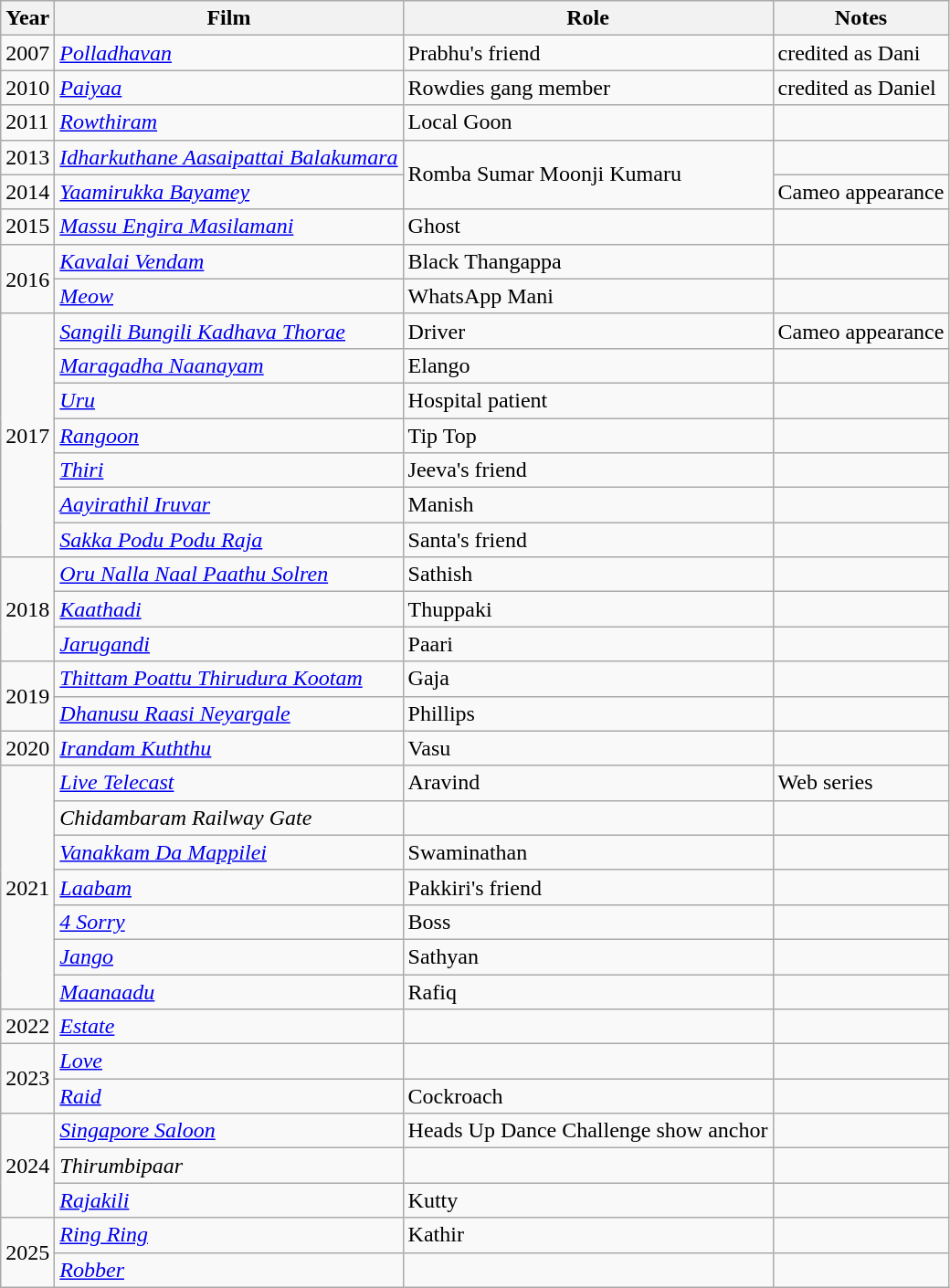<table class="wikitable sortable">
<tr>
<th>Year</th>
<th>Film</th>
<th>Role</th>
<th>Notes</th>
</tr>
<tr>
<td>2007</td>
<td><em><a href='#'>Polladhavan</a></em></td>
<td>Prabhu's friend</td>
<td>credited as Dani</td>
</tr>
<tr>
<td>2010</td>
<td><em><a href='#'>Paiyaa</a></em></td>
<td>Rowdies gang member</td>
<td>credited as Daniel</td>
</tr>
<tr>
<td>2011</td>
<td><em><a href='#'>Rowthiram</a></em></td>
<td>Local Goon</td>
<td></td>
</tr>
<tr>
<td>2013</td>
<td><em><a href='#'>Idharkuthane Aasaipattai Balakumara</a></em></td>
<td rowspan="2">Romba Sumar Moonji Kumaru</td>
<td></td>
</tr>
<tr>
<td>2014</td>
<td><em><a href='#'>Yaamirukka Bayamey</a></em></td>
<td>Cameo appearance</td>
</tr>
<tr>
<td>2015</td>
<td><em><a href='#'>Massu Engira Masilamani</a></em></td>
<td>Ghost</td>
<td></td>
</tr>
<tr>
<td rowspan="2">2016</td>
<td><em><a href='#'>Kavalai Vendam</a></em></td>
<td>Black Thangappa</td>
<td></td>
</tr>
<tr>
<td><em><a href='#'>Meow</a></em></td>
<td>WhatsApp Mani</td>
<td></td>
</tr>
<tr>
<td rowspan="7">2017</td>
<td><em><a href='#'>Sangili Bungili Kadhava Thorae</a></em></td>
<td>Driver</td>
<td>Cameo appearance</td>
</tr>
<tr>
<td><em><a href='#'>Maragadha Naanayam</a></em></td>
<td>Elango</td>
<td></td>
</tr>
<tr>
<td><em><a href='#'>Uru</a></em></td>
<td>Hospital patient</td>
<td></td>
</tr>
<tr>
<td><em><a href='#'>Rangoon</a></em></td>
<td>Tip Top</td>
<td></td>
</tr>
<tr>
<td><em><a href='#'>Thiri</a></em></td>
<td>Jeeva's friend</td>
<td></td>
</tr>
<tr>
<td><em><a href='#'>Aayirathil Iruvar</a></em></td>
<td>Manish</td>
<td></td>
</tr>
<tr>
<td><em><a href='#'>Sakka Podu Podu Raja</a></em></td>
<td>Santa's friend</td>
<td></td>
</tr>
<tr>
<td rowspan="3">2018</td>
<td><em><a href='#'>Oru Nalla Naal Paathu Solren</a></em></td>
<td>Sathish</td>
<td></td>
</tr>
<tr>
<td><em><a href='#'>Kaathadi</a></em></td>
<td>Thuppaki</td>
<td></td>
</tr>
<tr>
<td><em><a href='#'>Jarugandi</a></em></td>
<td>Paari</td>
<td></td>
</tr>
<tr>
<td rowspan="2">2019</td>
<td><em><a href='#'>Thittam Poattu Thirudura Kootam</a></em></td>
<td>Gaja</td>
<td></td>
</tr>
<tr>
<td><em><a href='#'>Dhanusu Raasi Neyargale</a></em></td>
<td>Phillips</td>
<td></td>
</tr>
<tr>
<td>2020</td>
<td><em><a href='#'>Irandam Kuththu</a></em></td>
<td>Vasu</td>
<td></td>
</tr>
<tr>
<td rowspan="7">2021</td>
<td><em><a href='#'>Live Telecast</a></em></td>
<td>Aravind</td>
<td>Web series</td>
</tr>
<tr>
<td><em>Chidambaram Railway Gate</em></td>
<td></td>
<td></td>
</tr>
<tr>
<td><em><a href='#'>Vanakkam Da Mappilei</a></em></td>
<td>Swaminathan</td>
<td></td>
</tr>
<tr>
<td><em><a href='#'>Laabam</a></em></td>
<td>Pakkiri's friend</td>
<td></td>
</tr>
<tr>
<td><em><a href='#'>4 Sorry</a></em></td>
<td>Boss</td>
<td></td>
</tr>
<tr>
<td><em><a href='#'>Jango</a></em></td>
<td>Sathyan</td>
<td></td>
</tr>
<tr>
<td><em><a href='#'>Maanaadu</a></em></td>
<td>Rafiq</td>
<td></td>
</tr>
<tr>
<td>2022</td>
<td><em><a href='#'>Estate</a></em></td>
<td></td>
<td></td>
</tr>
<tr>
<td rowspan="2">2023</td>
<td><em><a href='#'>Love</a></em></td>
<td></td>
<td></td>
</tr>
<tr>
<td><em><a href='#'>Raid</a></em></td>
<td>Cockroach</td>
<td></td>
</tr>
<tr>
<td rowspan="3">2024</td>
<td><em><a href='#'>Singapore Saloon</a></em></td>
<td>Heads Up Dance Challenge show anchor</td>
<td></td>
</tr>
<tr>
<td><em>Thirumbipaar</em></td>
<td></td>
<td></td>
</tr>
<tr>
<td><em><a href='#'>Rajakili</a></em></td>
<td>Kutty</td>
<td></td>
</tr>
<tr>
<td rowspan="2">2025</td>
<td><em><a href='#'>Ring Ring</a></em></td>
<td>Kathir</td>
<td></td>
</tr>
<tr>
<td><em><a href='#'>Robber</a></em></td>
<td></td>
<td></td>
</tr>
</table>
